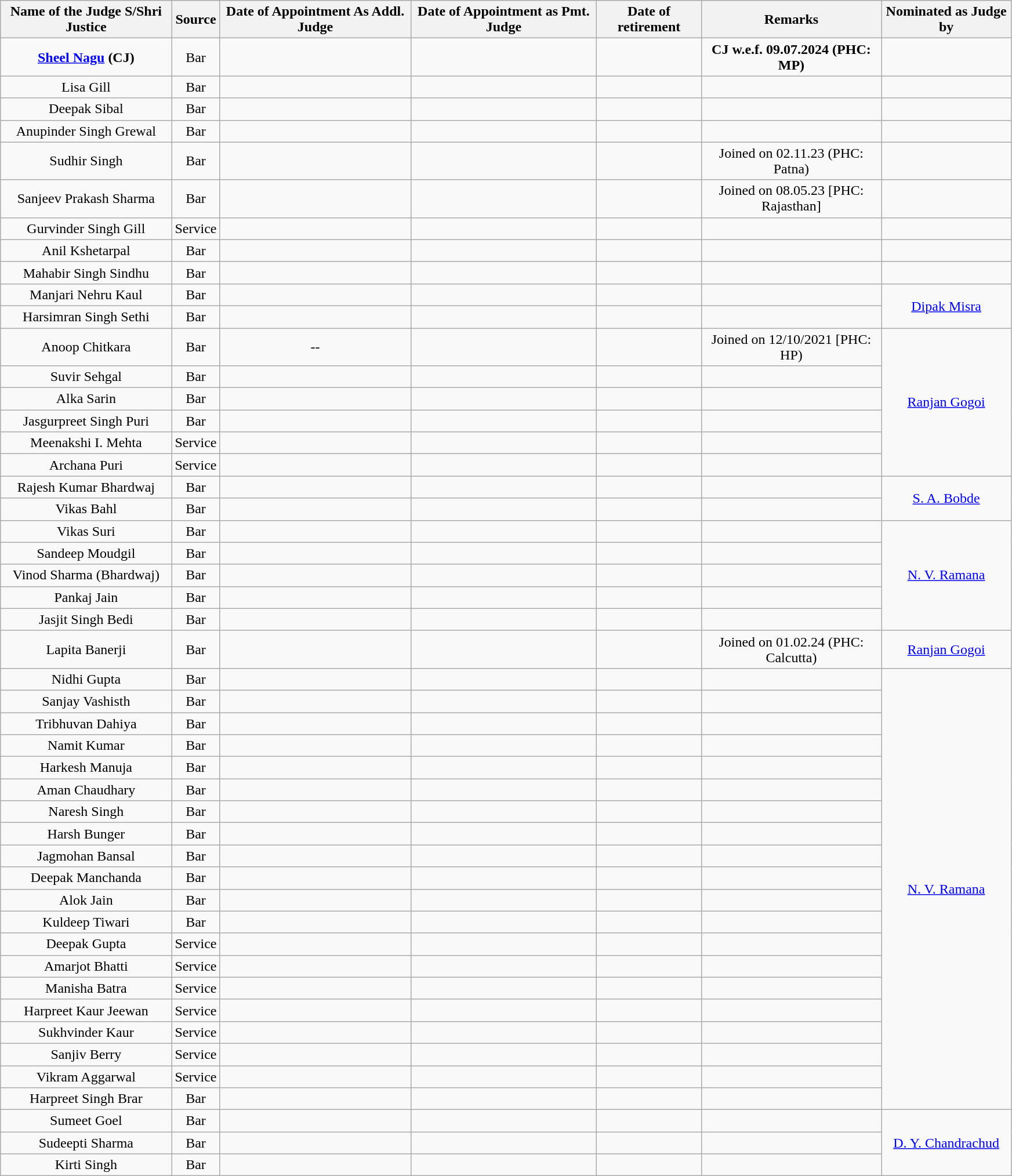<table class="wikitable sortable static-row-numbers static-row-header" style="text-align:center" width="92%">
<tr>
<th>Name of the Judge S/Shri Justice</th>
<th>Source</th>
<th>Date of Appointment As Addl. Judge</th>
<th>Date of Appointment as Pmt. Judge</th>
<th>Date of retirement</th>
<th>Remarks</th>
<th>Nominated as Judge by</th>
</tr>
<tr>
<td><strong><a href='#'>Sheel Nagu</a> (CJ)</strong></td>
<td>Bar</td>
<td></td>
<td></td>
<td></td>
<td><strong>CJ w.e.f. 09.07.2024 (PHC: MP)</strong></td>
<td></td>
</tr>
<tr>
<td>Lisa Gill</td>
<td>Bar</td>
<td></td>
<td></td>
<td></td>
<td></td>
<td></td>
</tr>
<tr>
<td>Deepak Sibal</td>
<td>Bar</td>
<td></td>
<td></td>
<td></td>
<td></td>
<td></td>
</tr>
<tr>
<td>Anupinder Singh Grewal</td>
<td>Bar</td>
<td></td>
<td></td>
<td></td>
<td></td>
<td></td>
</tr>
<tr>
<td>Sudhir Singh</td>
<td>Bar</td>
<td></td>
<td></td>
<td></td>
<td>Joined on 02.11.23 (PHC: Patna)</td>
<td></td>
</tr>
<tr>
<td>Sanjeev Prakash Sharma</td>
<td>Bar</td>
<td></td>
<td></td>
<td></td>
<td>Joined on 08.05.23 [PHC: Rajasthan]</td>
<td></td>
</tr>
<tr>
<td>Gurvinder Singh Gill</td>
<td>Service</td>
<td></td>
<td></td>
<td></td>
<td></td>
<td></td>
</tr>
<tr>
<td>Anil Kshetarpal</td>
<td>Bar</td>
<td></td>
<td></td>
<td></td>
<td></td>
<td></td>
</tr>
<tr>
<td>Mahabir Singh Sindhu</td>
<td>Bar</td>
<td></td>
<td></td>
<td></td>
<td></td>
<td></td>
</tr>
<tr>
<td>Manjari Nehru Kaul</td>
<td>Bar</td>
<td></td>
<td></td>
<td></td>
<td></td>
<td rowspan="2"><a href='#'>Dipak Misra</a></td>
</tr>
<tr>
<td>Harsimran Singh Sethi</td>
<td>Bar</td>
<td></td>
<td></td>
<td></td>
<td></td>
</tr>
<tr>
<td>Anoop Chitkara</td>
<td>Bar</td>
<td>--</td>
<td></td>
<td></td>
<td>Joined on 12/10/2021 [PHC: HP)</td>
<td rowspan="6"><a href='#'>Ranjan Gogoi</a></td>
</tr>
<tr>
<td>Suvir Sehgal</td>
<td>Bar</td>
<td></td>
<td></td>
<td></td>
<td></td>
</tr>
<tr>
<td>Alka Sarin</td>
<td>Bar</td>
<td></td>
<td></td>
<td></td>
<td></td>
</tr>
<tr>
<td>Jasgurpreet Singh Puri</td>
<td>Bar</td>
<td></td>
<td></td>
<td></td>
<td></td>
</tr>
<tr>
<td>Meenakshi I. Mehta</td>
<td>Service</td>
<td></td>
<td></td>
<td></td>
<td></td>
</tr>
<tr>
<td>Archana Puri</td>
<td>Service</td>
<td></td>
<td></td>
<td></td>
<td></td>
</tr>
<tr>
<td>Rajesh Kumar Bhardwaj</td>
<td>Bar</td>
<td></td>
<td></td>
<td></td>
<td></td>
<td rowspan="2"><a href='#'>S. A. Bobde</a></td>
</tr>
<tr>
<td>Vikas Bahl</td>
<td>Bar</td>
<td></td>
<td></td>
<td></td>
<td></td>
</tr>
<tr>
<td>Vikas Suri</td>
<td>Bar</td>
<td></td>
<td></td>
<td></td>
<td></td>
<td rowspan="5"><a href='#'>N. V. Ramana</a></td>
</tr>
<tr>
<td>Sandeep Moudgil</td>
<td>Bar</td>
<td></td>
<td></td>
<td></td>
<td></td>
</tr>
<tr>
<td>Vinod Sharma (Bhardwaj)</td>
<td>Bar</td>
<td></td>
<td></td>
<td></td>
<td></td>
</tr>
<tr>
<td>Pankaj Jain</td>
<td>Bar</td>
<td></td>
<td></td>
<td></td>
<td></td>
</tr>
<tr>
<td>Jasjit Singh Bedi</td>
<td>Bar</td>
<td></td>
<td></td>
<td></td>
<td></td>
</tr>
<tr>
<td>Lapita Banerji</td>
<td>Bar</td>
<td></td>
<td></td>
<td></td>
<td>Joined on 01.02.24 (PHC: Calcutta)</td>
<td><a href='#'>Ranjan Gogoi</a></td>
</tr>
<tr>
<td>Nidhi Gupta</td>
<td>Bar</td>
<td></td>
<td></td>
<td></td>
<td></td>
<td rowspan="20"><a href='#'>N. V. Ramana</a></td>
</tr>
<tr>
<td>Sanjay Vashisth</td>
<td>Bar</td>
<td></td>
<td></td>
<td></td>
<td></td>
</tr>
<tr>
<td>Tribhuvan Dahiya</td>
<td>Bar</td>
<td></td>
<td></td>
<td></td>
<td></td>
</tr>
<tr>
<td>Namit Kumar</td>
<td>Bar</td>
<td></td>
<td></td>
<td></td>
<td></td>
</tr>
<tr>
<td>Harkesh Manuja</td>
<td>Bar</td>
<td></td>
<td></td>
<td></td>
<td></td>
</tr>
<tr>
<td>Aman Chaudhary</td>
<td>Bar</td>
<td></td>
<td></td>
<td></td>
<td></td>
</tr>
<tr>
<td>Naresh Singh</td>
<td>Bar</td>
<td></td>
<td></td>
<td></td>
<td></td>
</tr>
<tr>
<td>Harsh Bunger</td>
<td>Bar</td>
<td></td>
<td></td>
<td></td>
<td></td>
</tr>
<tr>
<td>Jagmohan Bansal</td>
<td>Bar</td>
<td></td>
<td></td>
<td></td>
<td></td>
</tr>
<tr>
<td>Deepak Manchanda</td>
<td>Bar</td>
<td></td>
<td></td>
<td></td>
<td></td>
</tr>
<tr>
<td>Alok Jain</td>
<td>Bar</td>
<td></td>
<td></td>
<td></td>
<td></td>
</tr>
<tr>
<td>Kuldeep Tiwari</td>
<td>Bar</td>
<td></td>
<td></td>
<td></td>
<td></td>
</tr>
<tr>
<td>Deepak Gupta</td>
<td>Service</td>
<td></td>
<td></td>
<td></td>
<td></td>
</tr>
<tr>
<td>Amarjot Bhatti</td>
<td>Service</td>
<td></td>
<td></td>
<td></td>
<td></td>
</tr>
<tr>
<td>Manisha Batra</td>
<td>Service</td>
<td></td>
<td></td>
<td></td>
<td></td>
</tr>
<tr>
<td>Harpreet Kaur Jeewan</td>
<td>Service</td>
<td></td>
<td></td>
<td></td>
<td></td>
</tr>
<tr>
<td>Sukhvinder Kaur</td>
<td>Service</td>
<td></td>
<td></td>
<td></td>
<td></td>
</tr>
<tr>
<td>Sanjiv Berry</td>
<td>Service</td>
<td></td>
<td></td>
<td></td>
<td></td>
</tr>
<tr>
<td>Vikram Aggarwal</td>
<td>Service</td>
<td></td>
<td></td>
<td></td>
<td></td>
</tr>
<tr>
<td>Harpreet Singh Brar</td>
<td>Bar</td>
<td></td>
<td></td>
<td></td>
<td></td>
</tr>
<tr>
<td>Sumeet Goel</td>
<td>Bar</td>
<td></td>
<td></td>
<td></td>
<td></td>
<td rowspan="3"><a href='#'>D. Y. Chandrachud</a></td>
</tr>
<tr>
<td>Sudeepti Sharma</td>
<td>Bar</td>
<td></td>
<td></td>
<td></td>
<td></td>
</tr>
<tr>
<td>Kirti Singh</td>
<td>Bar</td>
<td></td>
<td></td>
<td></td>
<td></td>
</tr>
</table>
